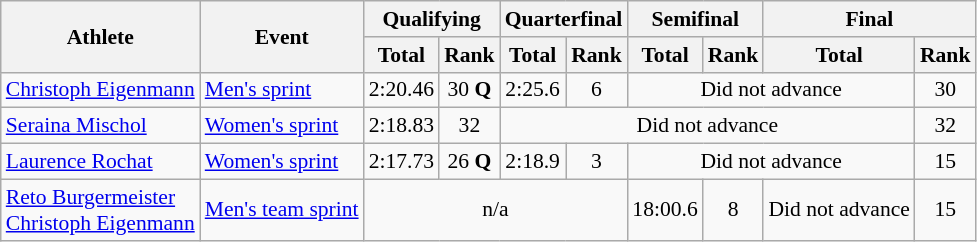<table class="wikitable" style="font-size:90%">
<tr>
<th rowspan="2">Athlete</th>
<th rowspan="2">Event</th>
<th colspan="2">Qualifying</th>
<th colspan="2">Quarterfinal</th>
<th colspan="2">Semifinal</th>
<th colspan="2">Final</th>
</tr>
<tr>
<th>Total</th>
<th>Rank</th>
<th>Total</th>
<th>Rank</th>
<th>Total</th>
<th>Rank</th>
<th>Total</th>
<th>Rank</th>
</tr>
<tr>
<td><a href='#'>Christoph Eigenmann</a></td>
<td><a href='#'>Men's sprint</a></td>
<td align="center">2:20.46</td>
<td align="center">30 <strong>Q</strong></td>
<td align="center">2:25.6</td>
<td align="center">6</td>
<td colspan=3 align="center">Did not advance</td>
<td align="center">30</td>
</tr>
<tr>
<td><a href='#'>Seraina Mischol</a></td>
<td><a href='#'>Women's sprint</a></td>
<td align="center">2:18.83</td>
<td align="center">32</td>
<td colspan=5 align="center">Did not advance</td>
<td align="center">32</td>
</tr>
<tr>
<td><a href='#'>Laurence Rochat</a></td>
<td><a href='#'>Women's sprint</a></td>
<td align="center">2:17.73</td>
<td align="center">26 <strong>Q</strong></td>
<td align="center">2:18.9</td>
<td align="center">3</td>
<td colspan=3 align="center">Did not advance</td>
<td align="center">15</td>
</tr>
<tr>
<td><a href='#'>Reto Burgermeister</a><br><a href='#'>Christoph Eigenmann</a></td>
<td><a href='#'>Men's team sprint</a></td>
<td colspan=4 align="center">n/a</td>
<td align="center">18:00.6</td>
<td align="center">8</td>
<td align="center">Did not advance</td>
<td align="center">15</td>
</tr>
</table>
